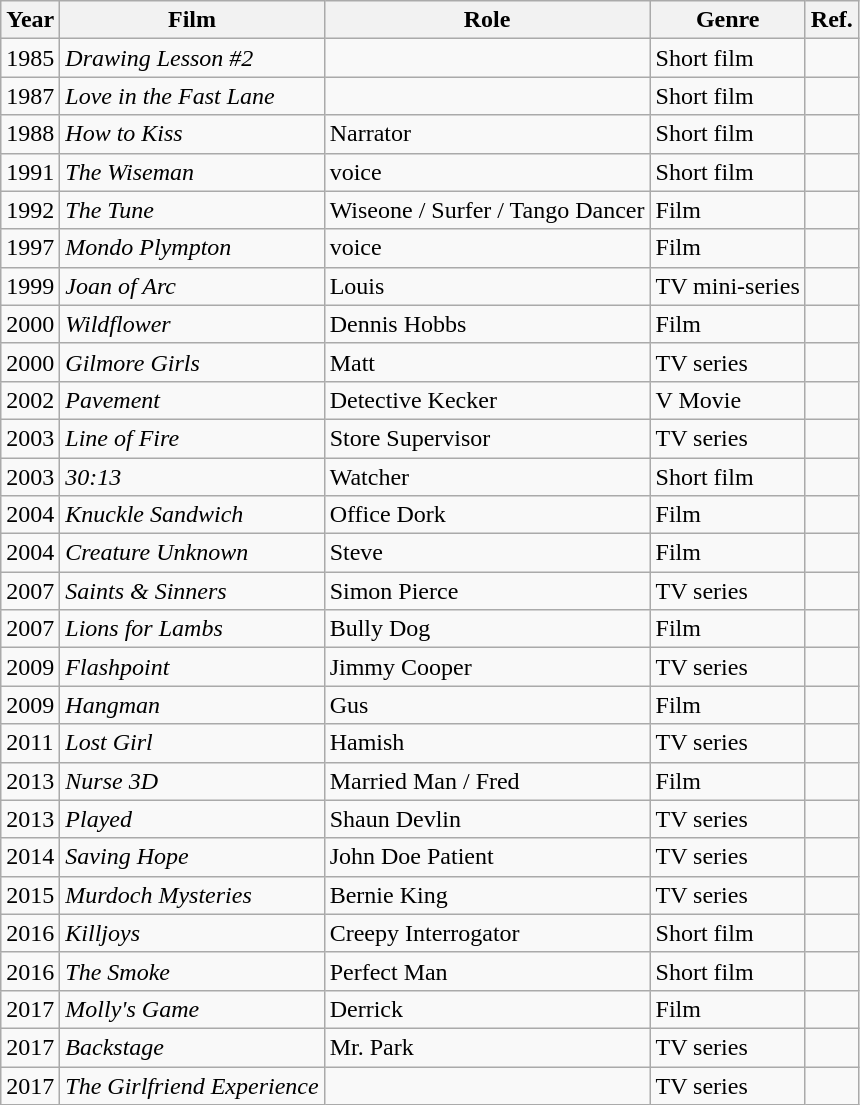<table class="wikitable">
<tr>
<th>Year</th>
<th>Film</th>
<th>Role</th>
<th>Genre</th>
<th>Ref.</th>
</tr>
<tr>
<td>1985</td>
<td><em>Drawing Lesson #2</em></td>
<td></td>
<td>Short film</td>
<td></td>
</tr>
<tr>
<td>1987</td>
<td><em>Love in the Fast Lane</em></td>
<td></td>
<td>Short film</td>
<td></td>
</tr>
<tr>
<td>1988</td>
<td><em>How to Kiss</em></td>
<td>Narrator</td>
<td>Short film</td>
<td></td>
</tr>
<tr>
<td>1991</td>
<td><em>The Wiseman</em></td>
<td>voice</td>
<td>Short film</td>
<td></td>
</tr>
<tr>
<td>1992</td>
<td><em>The Tune</em></td>
<td>Wiseone / Surfer / Tango Dancer</td>
<td>Film</td>
<td></td>
</tr>
<tr>
<td>1997</td>
<td><em>Mondo Plympton</em></td>
<td>voice</td>
<td>Film</td>
<td></td>
</tr>
<tr>
<td>1999</td>
<td><em>Joan of Arc</em></td>
<td>Louis</td>
<td>TV mini-series</td>
<td></td>
</tr>
<tr>
<td>2000</td>
<td><em>Wildflower</em></td>
<td>Dennis Hobbs</td>
<td>Film</td>
<td></td>
</tr>
<tr>
<td>2000</td>
<td><em>Gilmore Girls</em></td>
<td>Matt</td>
<td>TV series</td>
<td></td>
</tr>
<tr>
<td>2002</td>
<td><em>Pavement</em></td>
<td>Detective Kecker</td>
<td>V Movie</td>
<td></td>
</tr>
<tr>
<td>2003</td>
<td><em>Line of Fire</em></td>
<td>Store Supervisor</td>
<td>TV series</td>
<td></td>
</tr>
<tr>
<td>2003</td>
<td><em>30:13</em></td>
<td>Watcher</td>
<td>Short film</td>
<td></td>
</tr>
<tr>
<td>2004</td>
<td><em>Knuckle Sandwich</em></td>
<td>Office Dork</td>
<td>Film</td>
<td></td>
</tr>
<tr>
<td>2004</td>
<td><em>Creature Unknown</em></td>
<td>Steve</td>
<td>Film</td>
<td></td>
</tr>
<tr>
<td>2007</td>
<td><em>Saints & Sinners</em></td>
<td>Simon Pierce</td>
<td>TV series</td>
<td></td>
</tr>
<tr>
<td>2007</td>
<td><em>Lions for Lambs</em></td>
<td>Bully Dog</td>
<td>Film</td>
<td></td>
</tr>
<tr>
<td>2009</td>
<td><em>Flashpoint</em></td>
<td>Jimmy Cooper</td>
<td>TV series</td>
<td></td>
</tr>
<tr>
<td>2009</td>
<td><em>Hangman</em></td>
<td>Gus</td>
<td>Film</td>
<td></td>
</tr>
<tr>
<td>2011</td>
<td><em>Lost Girl</em></td>
<td>Hamish</td>
<td>TV series</td>
<td></td>
</tr>
<tr>
<td>2013</td>
<td><em>Nurse 3D</em></td>
<td>Married Man / Fred</td>
<td>Film</td>
<td></td>
</tr>
<tr>
<td>2013</td>
<td><em>Played</em></td>
<td>Shaun Devlin</td>
<td>TV series</td>
<td></td>
</tr>
<tr>
<td>2014</td>
<td><em>Saving Hope</em></td>
<td>John Doe Patient</td>
<td>TV series</td>
<td></td>
</tr>
<tr>
<td>2015</td>
<td><em>Murdoch Mysteries</em></td>
<td>Bernie King</td>
<td>TV series</td>
<td></td>
</tr>
<tr>
<td>2016</td>
<td><em>Killjoys</em></td>
<td>Creepy Interrogator</td>
<td>Short film</td>
<td></td>
</tr>
<tr>
<td>2016</td>
<td><em>The Smoke</em></td>
<td>Perfect Man</td>
<td>Short film</td>
<td></td>
</tr>
<tr>
<td>2017</td>
<td><em>Molly's Game</em></td>
<td>Derrick</td>
<td>Film</td>
<td></td>
</tr>
<tr>
<td>2017</td>
<td><em>Backstage</em></td>
<td>Mr. Park</td>
<td>TV series</td>
<td></td>
</tr>
<tr>
<td>2017</td>
<td><em>The Girlfriend Experience</em></td>
<td></td>
<td>TV series</td>
<td></td>
</tr>
</table>
